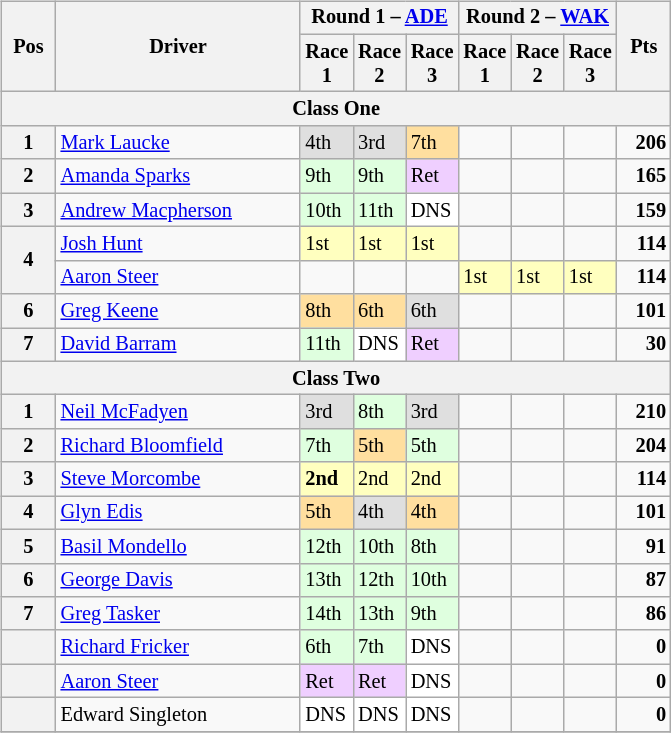<table>
<tr>
<td><br><table class="wikitable" style="font-size: 85%">
<tr>
<th rowspan="2" valign="middle">Pos</th>
<th rowspan="2" valign="middle">Driver</th>
<th colspan="3">Round 1 – <a href='#'>ADE</a></th>
<th colspan="3">Round 2 – <a href='#'>WAK</a></th>
<th rowspan="2" valign="middle">Pts</th>
</tr>
<tr>
<th width="2%">Race 1</th>
<th width="2%">Race 2</th>
<th width="2%">Race 3</th>
<th width="2%">Race 1</th>
<th width="2%">Race 2</th>
<th width="2%">Race 3</th>
</tr>
<tr>
<th colspan=21><strong>Class One</strong></th>
</tr>
<tr>
<th>1</th>
<td><a href='#'>Mark Laucke</a></td>
<td style="background:#dfdfdf;">4th</td>
<td style="background:#dfdfdf;">3rd</td>
<td style="background:#ffdf9f;">7th</td>
<td></td>
<td></td>
<td></td>
<td align="right"><strong>206</strong></td>
</tr>
<tr>
<th>2</th>
<td><a href='#'>Amanda Sparks</a></td>
<td style="background:#dfffdf;">9th</td>
<td style="background:#dfffdf;">9th</td>
<td style="background:#efcfff;">Ret</td>
<td></td>
<td></td>
<td></td>
<td align="right"><strong>165</strong></td>
</tr>
<tr>
<th>3</th>
<td><a href='#'>Andrew Macpherson</a></td>
<td style="background:#dfffdf;">10th</td>
<td style="background:#dfffdf;">11th</td>
<td style="background:#ffffff;">DNS</td>
<td></td>
<td></td>
<td></td>
<td align="right"><strong>159</strong></td>
</tr>
<tr>
<th rowspan=2>4</th>
<td><a href='#'>Josh Hunt</a></td>
<td style="background:#ffffbf;">1st</td>
<td style="background:#ffffbf;">1st</td>
<td style="background:#ffffbf;">1st</td>
<td></td>
<td></td>
<td></td>
<td align="right"><strong>114</strong></td>
</tr>
<tr>
<td><a href='#'>Aaron Steer</a></td>
<td></td>
<td></td>
<td></td>
<td style="background:#ffffbf;">1st</td>
<td style="background:#ffffbf;">1st</td>
<td style="background:#ffffbf;">1st</td>
<td align="right"><strong>114</strong></td>
</tr>
<tr>
<th>6</th>
<td><a href='#'>Greg Keene</a></td>
<td style="background:#ffdf9f;">8th</td>
<td style="background:#ffdf9f;">6th</td>
<td style="background:#dfdfdf;">6th</td>
<td></td>
<td></td>
<td></td>
<td align="right"><strong>101</strong></td>
</tr>
<tr>
<th>7</th>
<td><a href='#'>David Barram</a></td>
<td style="background:#dfffdf;">11th</td>
<td style="background:#ffffff;">DNS</td>
<td style="background:#efcfff;">Ret</td>
<td></td>
<td></td>
<td></td>
<td align="right"><strong>30</strong></td>
</tr>
<tr>
<th colspan=21><strong>Class Two</strong></th>
</tr>
<tr>
<th>1</th>
<td><a href='#'>Neil McFadyen</a></td>
<td style="background:#dfdfdf;">3rd</td>
<td style="background:#dfffdf;">8th</td>
<td style="background:#dfdfdf;">3rd</td>
<td></td>
<td></td>
<td></td>
<td align="right"><strong>210</strong></td>
</tr>
<tr>
<th>2</th>
<td><a href='#'>Richard Bloomfield</a></td>
<td style="background:#dfffdf;">7th</td>
<td style="background:#ffdf9f;">5th</td>
<td style="background:#dfffdf;">5th</td>
<td></td>
<td></td>
<td></td>
<td align="right"><strong>204</strong></td>
</tr>
<tr>
<th>3</th>
<td><a href='#'>Steve Morcombe</a></td>
<td style="background:#ffffbf;"><strong>2nd</strong></td>
<td style="background:#ffffbf;">2nd</td>
<td style="background:#ffffbf;">2nd</td>
<td></td>
<td></td>
<td></td>
<td align="right"><strong>114</strong></td>
</tr>
<tr>
<th>4</th>
<td><a href='#'>Glyn Edis</a></td>
<td style="background:#ffdf9f;">5th</td>
<td style="background:#dfdfdf;">4th</td>
<td style="background:#ffdf9f;">4th</td>
<td></td>
<td></td>
<td></td>
<td align="right"><strong>101</strong></td>
</tr>
<tr>
<th>5</th>
<td><a href='#'>Basil Mondello</a></td>
<td style="background:#dfffdf;">12th</td>
<td style="background:#dfffdf;">10th</td>
<td style="background:#dfffdf;">8th</td>
<td></td>
<td></td>
<td></td>
<td align="right"><strong>91</strong></td>
</tr>
<tr>
<th>6</th>
<td><a href='#'>George Davis</a></td>
<td style="background:#dfffdf;">13th</td>
<td style="background:#dfffdf;">12th</td>
<td style="background:#dfffdf;">10th</td>
<td></td>
<td></td>
<td></td>
<td align="right"><strong>87</strong></td>
</tr>
<tr>
<th>7</th>
<td><a href='#'>Greg Tasker</a></td>
<td style="background:#dfffdf;">14th</td>
<td style="background:#dfffdf;">13th</td>
<td style="background:#dfffdf;">9th</td>
<td></td>
<td></td>
<td></td>
<td align="right"><strong>86</strong></td>
</tr>
<tr>
<th></th>
<td><a href='#'>Richard Fricker</a></td>
<td style="background:#dfffdf;">6th</td>
<td style="background:#dfffdf;">7th</td>
<td style="background:#ffffff;">DNS</td>
<td></td>
<td></td>
<td></td>
<td align="right"><strong>0</strong></td>
</tr>
<tr>
<th></th>
<td><a href='#'>Aaron Steer</a></td>
<td style="background:#efcfff;">Ret</td>
<td style="background:#efcfff;">Ret</td>
<td style="background:#ffffff;">DNS</td>
<td></td>
<td></td>
<td></td>
<td align="right"><strong>0</strong></td>
</tr>
<tr>
<th></th>
<td>Edward Singleton</td>
<td style="background:#ffffff;">DNS</td>
<td style="background:#ffffff;">DNS</td>
<td style="background:#ffffff;">DNS</td>
<td></td>
<td></td>
<td></td>
<td align="right"><strong>0</strong></td>
</tr>
<tr>
</tr>
</table>
</td>
<td valign="top"><br></td>
</tr>
</table>
